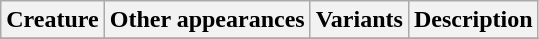<table class="wikitable">
<tr ">
<th>Creature</th>
<th>Other appearances</th>
<th>Variants</th>
<th>Description</th>
</tr>
<tr>
</tr>
</table>
